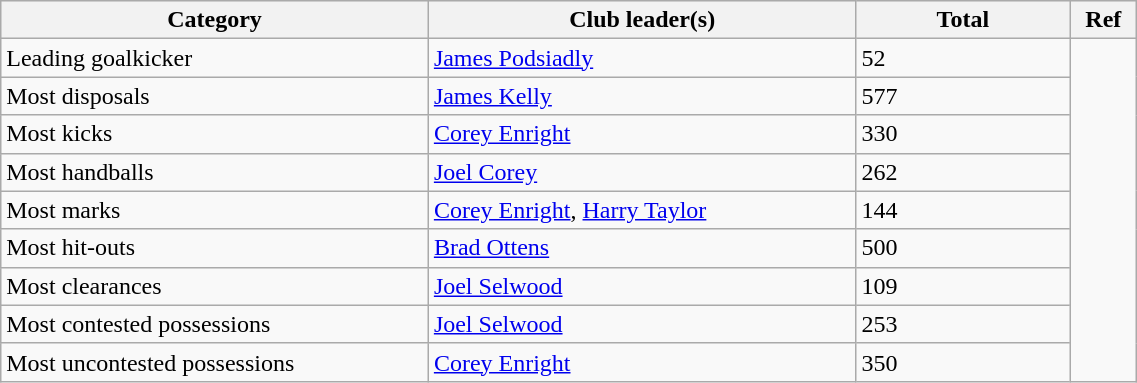<table class="wikitable" style="width:60%;">
<tr style="background:#efefef;">
<th style="width:20%;">Category</th>
<th style="width:20%;">Club leader(s)</th>
<th style="width:10%;">Total</th>
<th style="width:2%;">Ref</th>
</tr>
<tr>
<td>Leading goalkicker</td>
<td><a href='#'>James Podsiadly</a></td>
<td>52</td>
<td rowspan=9></td>
</tr>
<tr>
<td>Most disposals</td>
<td><a href='#'>James Kelly</a></td>
<td>577</td>
</tr>
<tr>
<td>Most kicks</td>
<td><a href='#'>Corey Enright</a></td>
<td>330</td>
</tr>
<tr>
<td>Most handballs</td>
<td><a href='#'>Joel Corey</a></td>
<td>262</td>
</tr>
<tr>
<td>Most marks</td>
<td><a href='#'>Corey Enright</a>, <a href='#'>Harry Taylor</a></td>
<td>144</td>
</tr>
<tr>
<td>Most hit-outs</td>
<td><a href='#'>Brad Ottens</a></td>
<td>500</td>
</tr>
<tr>
<td>Most clearances</td>
<td><a href='#'>Joel Selwood</a></td>
<td>109</td>
</tr>
<tr>
<td>Most contested possessions</td>
<td><a href='#'>Joel Selwood</a></td>
<td>253</td>
</tr>
<tr>
<td>Most uncontested possessions</td>
<td><a href='#'>Corey Enright</a></td>
<td>350</td>
</tr>
</table>
